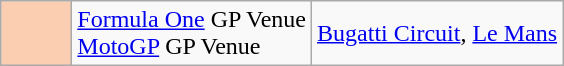<table class="wikitable">
<tr>
<td width=40px align=center style="background-color:#FBCEB1"></td>
<td><a href='#'>Formula One</a> GP Venue<br><a href='#'>MotoGP</a> GP Venue</td>
<td><a href='#'>Bugatti Circuit</a>, <a href='#'>Le Mans</a></td>
</tr>
</table>
